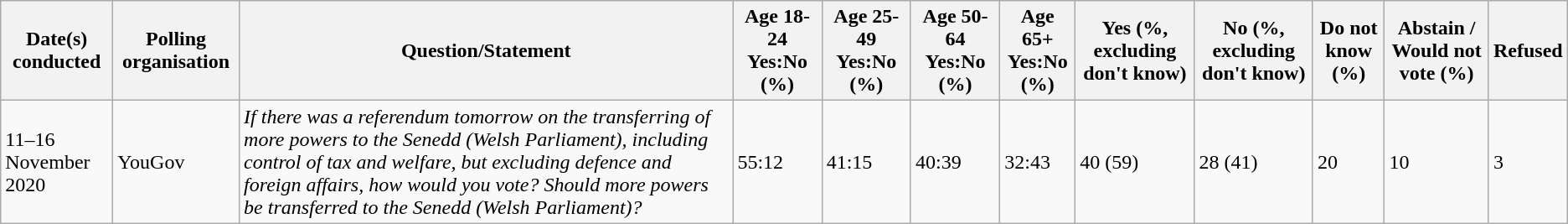<table class="wikitable">
<tr>
<th>Date(s) conducted</th>
<th>Polling organisation</th>
<th>Question/Statement</th>
<th>Age 18-24 Yes:No (%)</th>
<th>Age 25-49 Yes:No (%)</th>
<th>Age 50-64 Yes:No (%)</th>
<th>Age 65+<br>Yes:No
(%)</th>
<th>Yes (%, excluding don't know)</th>
<th>No (%, excluding don't know)</th>
<th>Do not know (%)</th>
<th>Abstain / Would not vote (%)</th>
<th>Refused</th>
</tr>
<tr>
<td>11–16 November 2020</td>
<td>YouGov</td>
<td><em>If there was a referendum tomorrow on the transferring of more powers to the Senedd (Welsh Parliament), including control of tax and welfare, but excluding defence and foreign affairs, how would you vote? Should more powers be transferred to the Senedd (Welsh Parliament)?</em></td>
<td>55:12</td>
<td>41:15</td>
<td>40:39</td>
<td>32:43</td>
<td>40 (59)</td>
<td>28 (41)</td>
<td>20</td>
<td>10</td>
<td>3</td>
</tr>
</table>
